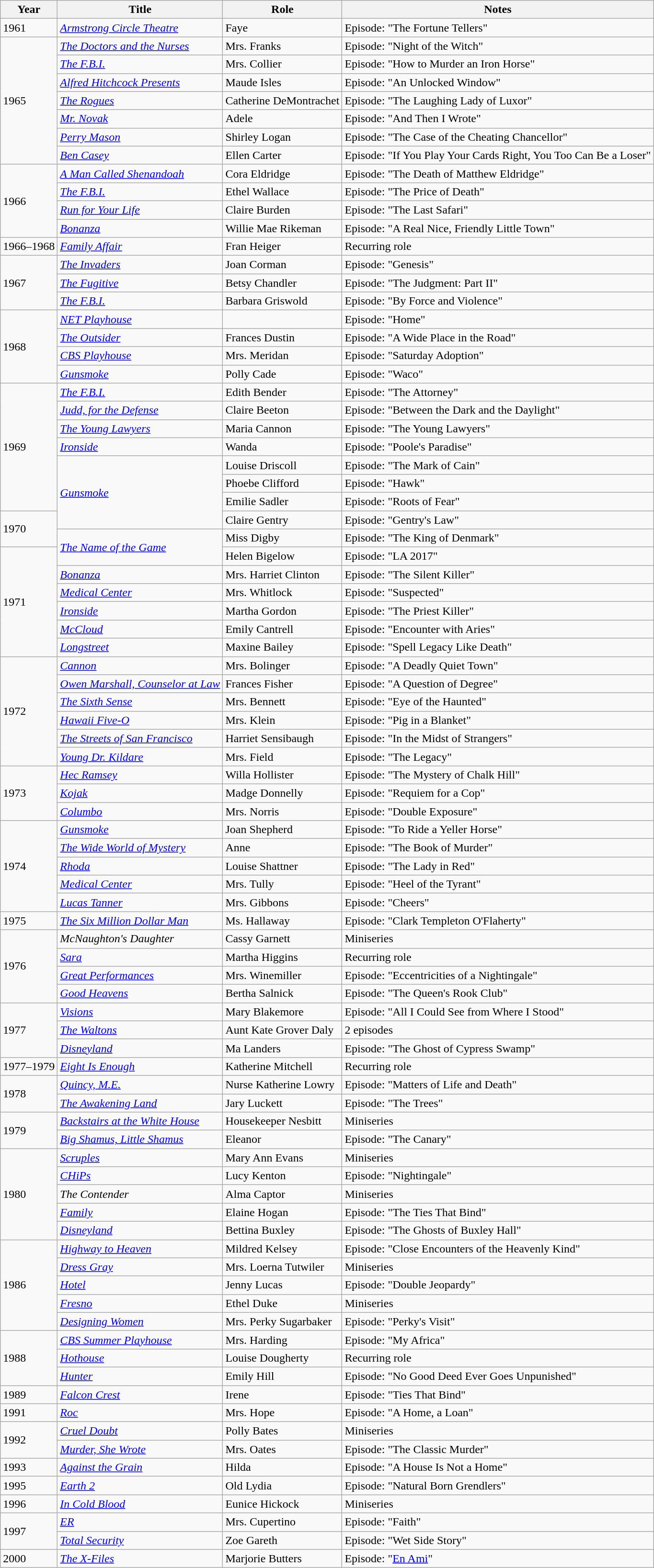<table class="wikitable">
<tr>
<th>Year</th>
<th>Title</th>
<th>Role</th>
<th>Notes</th>
</tr>
<tr>
<td>1961</td>
<td><em><a href='#'>Armstrong Circle Theatre</a></em></td>
<td>Faye</td>
<td>Episode: "The Fortune Tellers"</td>
</tr>
<tr>
<td rowspan="7">1965</td>
<td><em><a href='#'>The Doctors and the Nurses</a></em></td>
<td>Mrs. Franks</td>
<td>Episode: "Night of the Witch"</td>
</tr>
<tr>
<td><em><a href='#'>The F.B.I.</a></em></td>
<td>Mrs. Collier</td>
<td>Episode: "How to Murder an Iron Horse"</td>
</tr>
<tr>
<td><em><a href='#'>Alfred Hitchcock Presents</a></em></td>
<td>Maude Isles</td>
<td>Episode: "An Unlocked Window"</td>
</tr>
<tr>
<td><em><a href='#'>The Rogues</a></em></td>
<td>Catherine DeMontrachet</td>
<td>Episode: "The Laughing Lady of Luxor"</td>
</tr>
<tr>
<td><em><a href='#'>Mr. Novak</a></em></td>
<td>Adele</td>
<td>Episode: "And Then I Wrote"</td>
</tr>
<tr>
<td><em><a href='#'>Perry Mason</a></em></td>
<td>Shirley Logan</td>
<td>Episode: "The Case of the Cheating Chancellor"</td>
</tr>
<tr>
<td><em><a href='#'>Ben Casey</a></em></td>
<td>Ellen Carter</td>
<td>Episode: "If You Play Your Cards Right, You Too Can Be a Loser"</td>
</tr>
<tr>
<td rowspan="4">1966</td>
<td><em><a href='#'>A Man Called Shenandoah</a></em></td>
<td>Cora Eldridge</td>
<td>Episode: "The Death of Matthew Eldridge"</td>
</tr>
<tr>
<td><em><a href='#'>The F.B.I.</a></em></td>
<td>Ethel Wallace</td>
<td>Episode: "The Price of Death"</td>
</tr>
<tr>
<td><em><a href='#'>Run for Your Life</a></em></td>
<td>Claire Burden</td>
<td>Episode: "The Last Safari"</td>
</tr>
<tr>
<td><em><a href='#'>Bonanza</a></em></td>
<td>Willie Mae Rikeman</td>
<td>Episode: "A Real Nice, Friendly Little Town"</td>
</tr>
<tr>
<td>1966–1968</td>
<td><em><a href='#'>Family Affair</a></em></td>
<td>Fran Heiger</td>
<td>Recurring role</td>
</tr>
<tr>
<td rowspan="3">1967</td>
<td><em><a href='#'>The Invaders</a></em></td>
<td>Joan Corman</td>
<td>Episode: "Genesis"</td>
</tr>
<tr>
<td><em><a href='#'>The Fugitive</a></em></td>
<td>Betsy Chandler</td>
<td>Episode: "The Judgment: Part II"</td>
</tr>
<tr>
<td><em><a href='#'>The F.B.I.</a></em></td>
<td>Barbara Griswold</td>
<td>Episode: "By Force and Violence"</td>
</tr>
<tr>
<td rowspan="4">1968</td>
<td><em><a href='#'>NET Playhouse</a></em></td>
<td></td>
<td>Episode: "Home"</td>
</tr>
<tr>
<td><em><a href='#'>The Outsider</a></em></td>
<td>Frances Dustin</td>
<td>Episode: "A Wide Place in the Road"</td>
</tr>
<tr>
<td><em><a href='#'>CBS Playhouse</a></em></td>
<td>Mrs. Meridan</td>
<td>Episode: "Saturday Adoption"</td>
</tr>
<tr>
<td><em><a href='#'>Gunsmoke</a></em></td>
<td>Polly Cade</td>
<td>Episode: "Waco"</td>
</tr>
<tr>
<td rowspan="7">1969</td>
<td><em><a href='#'>The F.B.I.</a></em></td>
<td>Edith Bender</td>
<td>Episode: "The Attorney"</td>
</tr>
<tr>
<td><em><a href='#'>Judd, for the Defense</a></em></td>
<td>Claire Beeton</td>
<td>Episode: "Between the Dark and the Daylight"</td>
</tr>
<tr>
<td><em><a href='#'>The Young Lawyers</a></em></td>
<td>Maria Cannon</td>
<td>Episode: "The Young Lawyers"</td>
</tr>
<tr>
<td><em><a href='#'>Ironside</a></em></td>
<td>Wanda</td>
<td>Episode: "Poole's Paradise"</td>
</tr>
<tr>
<td rowspan="4"><em><a href='#'>Gunsmoke</a></em></td>
<td>Louise Driscoll</td>
<td>Episode: "The Mark of Cain"</td>
</tr>
<tr>
<td>Phoebe Clifford</td>
<td>Episode: "Hawk"</td>
</tr>
<tr>
<td>Emilie Sadler</td>
<td>Episode: "Roots of Fear"</td>
</tr>
<tr>
<td rowspan="2">1970</td>
<td>Claire Gentry</td>
<td>Episode: "Gentry's Law"</td>
</tr>
<tr>
<td rowspan="2"><em><a href='#'>The Name of the Game</a></em></td>
<td>Miss Digby</td>
<td>Episode: "The King of Denmark"</td>
</tr>
<tr>
<td rowspan="6">1971</td>
<td>Helen Bigelow</td>
<td>Episode: "LA 2017"</td>
</tr>
<tr>
<td><em><a href='#'>Bonanza</a></em></td>
<td>Mrs. Harriet Clinton</td>
<td>Episode: "The Silent Killer"</td>
</tr>
<tr>
<td><em><a href='#'>Medical Center</a></em></td>
<td>Mrs. Whitlock</td>
<td>Episode: "Suspected"</td>
</tr>
<tr>
<td><em><a href='#'>Ironside</a></em></td>
<td>Martha Gordon</td>
<td>Episode: "The Priest Killer"</td>
</tr>
<tr>
<td><em><a href='#'>McCloud</a></em></td>
<td>Emily Cantrell</td>
<td>Episode: "Encounter with Aries"</td>
</tr>
<tr>
<td><em><a href='#'>Longstreet</a></em></td>
<td>Maxine Bailey</td>
<td>Episode: "Spell Legacy Like Death"</td>
</tr>
<tr>
<td rowspan="6">1972</td>
<td><em><a href='#'>Cannon</a></em></td>
<td>Mrs. Bolinger</td>
<td>Episode: "A Deadly Quiet Town"</td>
</tr>
<tr>
<td><em><a href='#'>Owen Marshall, Counselor at Law</a></em></td>
<td>Frances Fisher</td>
<td>Episode: "A Question of Degree"</td>
</tr>
<tr>
<td><em><a href='#'>The Sixth Sense</a></em></td>
<td>Mrs. Bennett</td>
<td>Episode: "Eye of the Haunted"</td>
</tr>
<tr>
<td><em><a href='#'>Hawaii Five-O</a></em></td>
<td>Mrs. Klein</td>
<td>Episode: "Pig in a Blanket"</td>
</tr>
<tr>
<td><em><a href='#'>The Streets of San Francisco</a></em></td>
<td>Harriet Sensibaugh</td>
<td>Episode: "In the Midst of Strangers"</td>
</tr>
<tr>
<td><em><a href='#'>Young Dr. Kildare</a></em></td>
<td>Mrs. Field</td>
<td>Episode: "The Legacy"</td>
</tr>
<tr>
<td rowspan="3">1973</td>
<td><em><a href='#'>Hec Ramsey</a></em></td>
<td>Willa Hollister</td>
<td>Episode: "The Mystery of Chalk Hill"</td>
</tr>
<tr>
<td><em><a href='#'>Kojak</a></em></td>
<td>Madge Donnelly</td>
<td>Episode: "Requiem for a Cop"</td>
</tr>
<tr>
<td><em><a href='#'>Columbo</a></em></td>
<td>Mrs. Norris</td>
<td>Episode: "Double Exposure"</td>
</tr>
<tr>
<td rowspan="5">1974</td>
<td><em><a href='#'>Gunsmoke</a></em></td>
<td>Joan Shepherd</td>
<td>Episode: "To Ride a Yeller Horse"</td>
</tr>
<tr>
<td><em><a href='#'>The Wide World of Mystery</a></em></td>
<td>Anne</td>
<td>Episode: "The Book of Murder"</td>
</tr>
<tr>
<td><em><a href='#'>Rhoda</a></em></td>
<td>Louise Shattner</td>
<td>Episode: "The Lady in Red"</td>
</tr>
<tr>
<td><em><a href='#'>Medical Center</a></em></td>
<td>Mrs. Tully</td>
<td>Episode: "Heel of the Tyrant"</td>
</tr>
<tr>
<td><em><a href='#'>Lucas Tanner</a></em></td>
<td>Mrs. Gibbons</td>
<td>Episode: "Cheers"</td>
</tr>
<tr>
<td>1975</td>
<td><em><a href='#'>The Six Million Dollar Man</a></em></td>
<td>Ms. Hallaway</td>
<td>Episode: "Clark Templeton O'Flaherty"</td>
</tr>
<tr>
<td rowspan="4">1976</td>
<td><em>McNaughton's Daughter</em></td>
<td>Cassy Garnett</td>
<td>Miniseries</td>
</tr>
<tr>
<td><em><a href='#'>Sara</a></em></td>
<td>Martha Higgins</td>
<td>Recurring role</td>
</tr>
<tr>
<td><em><a href='#'>Great Performances</a></em></td>
<td>Mrs. Winemiller</td>
<td>Episode: "Eccentricities of a Nightingale"</td>
</tr>
<tr>
<td><em><a href='#'>Good Heavens</a></em></td>
<td>Bertha Salnick</td>
<td>Episode: "The Queen's Rook Club"</td>
</tr>
<tr>
<td rowspan="3">1977</td>
<td><em><a href='#'>Visions</a></em></td>
<td>Mary Blakemore</td>
<td>Episode: "All I Could See from Where I Stood"</td>
</tr>
<tr>
<td><em><a href='#'>The Waltons</a></em></td>
<td>Aunt Kate Grover Daly</td>
<td>2 episodes</td>
</tr>
<tr>
<td><em><a href='#'>Disneyland</a></em></td>
<td>Ma Landers</td>
<td>Episode: "The Ghost of Cypress Swamp"</td>
</tr>
<tr>
<td>1977–1979</td>
<td><em><a href='#'>Eight Is Enough</a></em></td>
<td>Katherine Mitchell</td>
<td>Recurring role</td>
</tr>
<tr>
<td rowspan="2">1978</td>
<td><em><a href='#'>Quincy, M.E.</a></em></td>
<td>Nurse Katherine Lowry</td>
<td>Episode: "Matters of Life and Death"</td>
</tr>
<tr>
<td><em><a href='#'>The Awakening Land</a></em></td>
<td>Jary Luckett</td>
<td>Episode: "The Trees"</td>
</tr>
<tr>
<td rowspan="2">1979</td>
<td><em><a href='#'>Backstairs at the White House</a></em></td>
<td>Housekeeper Nesbitt</td>
<td>Miniseries</td>
</tr>
<tr>
<td><em><a href='#'>Big Shamus, Little Shamus</a></em></td>
<td>Eleanor</td>
<td>Episode: "The Canary"</td>
</tr>
<tr>
<td rowspan="5">1980</td>
<td><em><a href='#'>Scruples</a></em></td>
<td>Mary Ann Evans</td>
<td>Miniseries</td>
</tr>
<tr>
<td><em><a href='#'>CHiPs</a></em></td>
<td>Lucy Kenton</td>
<td>Episode: "Nightingale"</td>
</tr>
<tr>
<td><em>The Contender</em></td>
<td>Alma Captor</td>
<td>Miniseries</td>
</tr>
<tr>
<td><em><a href='#'>Family</a></em></td>
<td>Elaine Hogan</td>
<td>Episode: "The Ties That Bind"</td>
</tr>
<tr>
<td><em><a href='#'>Disneyland</a></em></td>
<td>Bettina Buxley</td>
<td>Episode: "The Ghosts of Buxley Hall"</td>
</tr>
<tr>
<td rowspan="5">1986</td>
<td><em><a href='#'>Highway to Heaven</a></em></td>
<td>Mildred Kelsey</td>
<td>Episode: "Close Encounters of the Heavenly Kind"</td>
</tr>
<tr>
<td><em><a href='#'>Dress Gray</a></em></td>
<td>Mrs. Loerna Tutwiler</td>
<td>Miniseries</td>
</tr>
<tr>
<td><em><a href='#'>Hotel</a></em></td>
<td>Jenny Lucas</td>
<td>Episode: "Double Jeopardy"</td>
</tr>
<tr>
<td><em><a href='#'>Fresno</a></em></td>
<td>Ethel Duke</td>
<td>Miniseries</td>
</tr>
<tr>
<td><em><a href='#'>Designing Women</a></em></td>
<td>Mrs. Perky Sugarbaker</td>
<td>Episode: "Perky's Visit"</td>
</tr>
<tr>
<td rowspan="3">1988</td>
<td><em><a href='#'>CBS Summer Playhouse</a></em></td>
<td>Mrs. Harding</td>
<td>Episode: "My Africa"</td>
</tr>
<tr>
<td><em><a href='#'>Hothouse</a></em></td>
<td>Louise Dougherty</td>
<td>Recurring role</td>
</tr>
<tr>
<td><em><a href='#'>Hunter</a></em></td>
<td>Emily Hill</td>
<td>Episode: "No Good Deed Ever Goes Unpunished"</td>
</tr>
<tr>
<td>1989</td>
<td><em><a href='#'>Falcon Crest</a></em></td>
<td>Irene</td>
<td>Episode: "Ties That Bind"</td>
</tr>
<tr>
<td>1991</td>
<td><em><a href='#'>Roc</a></em></td>
<td>Mrs. Hope</td>
<td>Episode: "A Home, a Loan"</td>
</tr>
<tr>
<td rowspan="2">1992</td>
<td><em><a href='#'>Cruel Doubt</a></em></td>
<td>Polly Bates</td>
<td>Miniseries</td>
</tr>
<tr>
<td><em><a href='#'>Murder, She Wrote</a></em></td>
<td>Mrs. Oates</td>
<td>Episode: "The Classic Murder"</td>
</tr>
<tr>
<td>1993</td>
<td><em><a href='#'>Against the Grain</a></em></td>
<td>Hilda</td>
<td>Episode: "A House Is Not a Home"</td>
</tr>
<tr>
<td>1995</td>
<td><em><a href='#'>Earth 2</a></em></td>
<td>Old Lydia</td>
<td>Episode: "Natural Born Grendlers"</td>
</tr>
<tr>
<td>1996</td>
<td><em><a href='#'>In Cold Blood</a></em></td>
<td>Eunice Hickock</td>
<td>Miniseries</td>
</tr>
<tr>
<td rowspan="2">1997</td>
<td><em><a href='#'>ER</a></em></td>
<td>Mrs. Cupertino</td>
<td>Episode: "Faith"</td>
</tr>
<tr>
<td><em><a href='#'>Total Security</a></em></td>
<td>Zoe Gareth</td>
<td>Episode: "Wet Side Story"</td>
</tr>
<tr>
<td>2000</td>
<td><em><a href='#'>The X-Files</a></em></td>
<td>Marjorie Butters</td>
<td>Episode: "<a href='#'>En Ami</a>"</td>
</tr>
</table>
